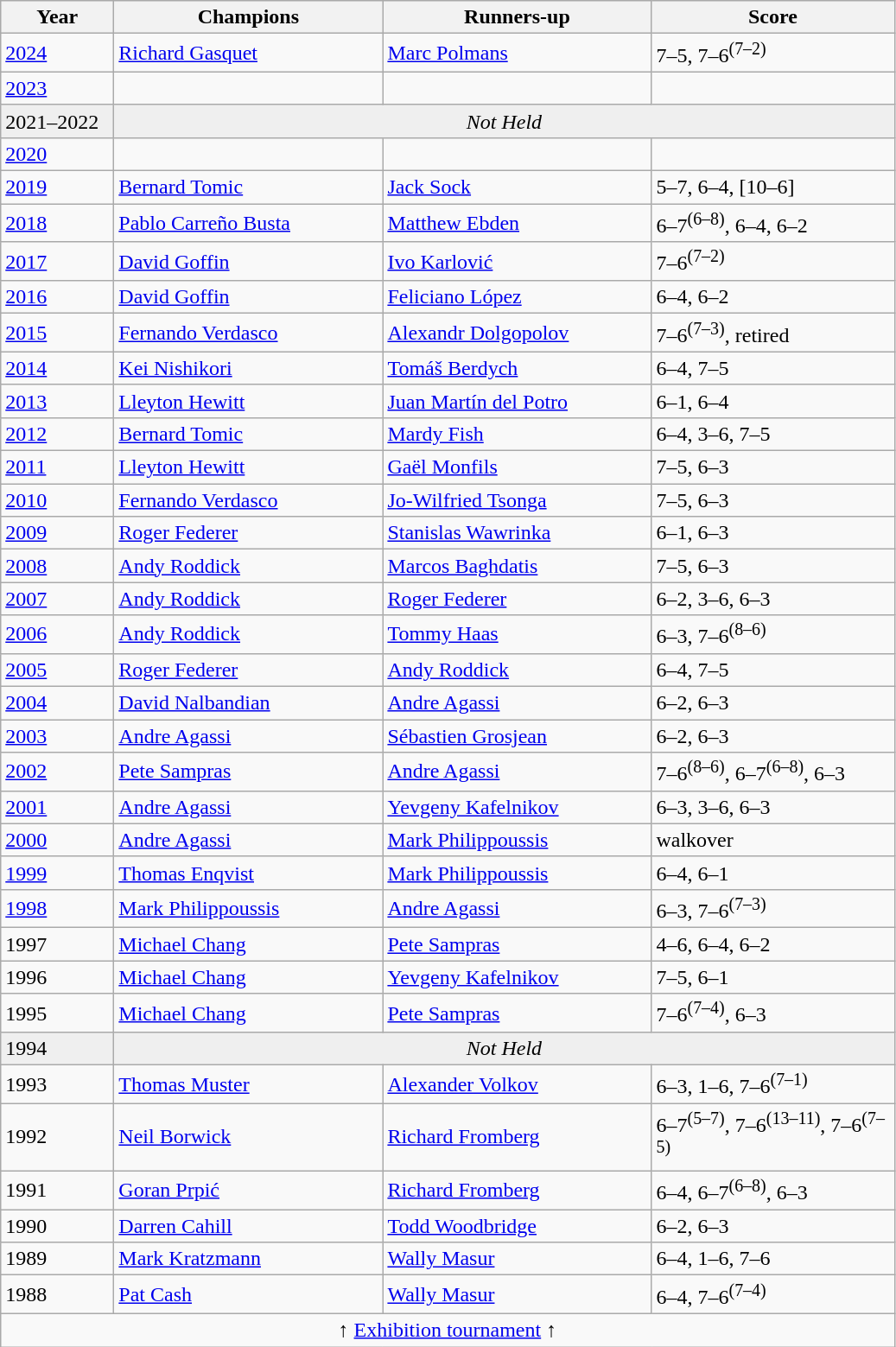<table class=wikitable>
<tr>
<th style="width:80px">Year</th>
<th style="width:200px">Champions</th>
<th style="width:200px">Runners-up</th>
<th style="width:180px" class="unsortable">Score</th>
</tr>
<tr>
<td><a href='#'>2024</a></td>
<td> <a href='#'>Richard Gasquet</a></td>
<td> <a href='#'>Marc Polmans</a></td>
<td>7–5, 7–6<sup>(7–2)</sup></td>
</tr>
<tr>
<td><a href='#'>2023</a></td>
<td></td>
<td></td>
<td></td>
</tr>
<tr>
<td style="background:#efefef">2021–2022</td>
<td colspan=3 align=center style="background:#efefef"><em>Not Held</em></td>
</tr>
<tr>
<td><a href='#'>2020</a></td>
<td></td>
<td></td>
<td></td>
</tr>
<tr>
<td><a href='#'>2019</a></td>
<td> <a href='#'>Bernard Tomic</a></td>
<td> <a href='#'>Jack Sock</a></td>
<td>5–7, 6–4, [10–6]</td>
</tr>
<tr>
<td><a href='#'>2018</a></td>
<td> <a href='#'>Pablo Carreño Busta</a></td>
<td> <a href='#'>Matthew Ebden</a></td>
<td>6–7<sup>(6–8)</sup>, 6–4, 6–2</td>
</tr>
<tr>
<td><a href='#'>2017</a></td>
<td> <a href='#'>David Goffin</a></td>
<td> <a href='#'>Ivo Karlović</a></td>
<td>7–6<sup>(7–2)</sup></td>
</tr>
<tr>
<td><a href='#'>2016</a></td>
<td> <a href='#'>David Goffin</a></td>
<td> <a href='#'>Feliciano López</a></td>
<td>6–4, 6–2</td>
</tr>
<tr>
<td><a href='#'>2015</a></td>
<td> <a href='#'>Fernando Verdasco</a></td>
<td> <a href='#'>Alexandr Dolgopolov</a></td>
<td>7–6<sup>(7–3)</sup>, retired</td>
</tr>
<tr>
<td><a href='#'>2014</a></td>
<td> <a href='#'>Kei Nishikori</a></td>
<td> <a href='#'>Tomáš Berdych</a></td>
<td>6–4, 7–5</td>
</tr>
<tr>
<td><a href='#'>2013</a></td>
<td> <a href='#'>Lleyton Hewitt</a></td>
<td> <a href='#'>Juan Martín del Potro</a></td>
<td>6–1, 6–4</td>
</tr>
<tr>
<td><a href='#'>2012</a></td>
<td> <a href='#'>Bernard Tomic</a></td>
<td> <a href='#'>Mardy Fish</a></td>
<td>6–4, 3–6, 7–5</td>
</tr>
<tr>
<td><a href='#'>2011</a></td>
<td> <a href='#'>Lleyton Hewitt</a></td>
<td> <a href='#'>Gaël Monfils</a></td>
<td>7–5, 6–3</td>
</tr>
<tr>
<td><a href='#'>2010</a></td>
<td> <a href='#'>Fernando Verdasco</a></td>
<td> <a href='#'>Jo-Wilfried Tsonga</a></td>
<td>7–5, 6–3</td>
</tr>
<tr>
<td><a href='#'>2009</a></td>
<td> <a href='#'>Roger Federer</a></td>
<td> <a href='#'>Stanislas Wawrinka</a></td>
<td>6–1, 6–3</td>
</tr>
<tr>
<td><a href='#'>2008</a></td>
<td> <a href='#'>Andy Roddick</a></td>
<td> <a href='#'>Marcos Baghdatis</a></td>
<td>7–5, 6–3</td>
</tr>
<tr>
<td><a href='#'>2007</a></td>
<td> <a href='#'>Andy Roddick</a></td>
<td> <a href='#'>Roger Federer</a></td>
<td>6–2, 3–6, 6–3</td>
</tr>
<tr>
<td><a href='#'>2006</a></td>
<td> <a href='#'>Andy Roddick</a></td>
<td> <a href='#'>Tommy Haas</a></td>
<td>6–3, 7–6<sup>(8–6)</sup></td>
</tr>
<tr>
<td><a href='#'>2005</a></td>
<td> <a href='#'>Roger Federer</a></td>
<td> <a href='#'>Andy Roddick</a></td>
<td>6–4, 7–5</td>
</tr>
<tr>
<td><a href='#'>2004</a></td>
<td> <a href='#'>David Nalbandian</a></td>
<td> <a href='#'>Andre Agassi</a></td>
<td>6–2, 6–3</td>
</tr>
<tr>
<td><a href='#'>2003</a></td>
<td> <a href='#'>Andre Agassi</a></td>
<td> <a href='#'>Sébastien Grosjean</a></td>
<td>6–2, 6–3</td>
</tr>
<tr>
<td><a href='#'>2002</a></td>
<td> <a href='#'>Pete Sampras</a></td>
<td> <a href='#'>Andre Agassi</a></td>
<td>7–6<sup>(8–6)</sup>, 6–7<sup>(6–8)</sup>, 6–3</td>
</tr>
<tr>
<td><a href='#'>2001</a></td>
<td> <a href='#'>Andre Agassi</a></td>
<td> <a href='#'>Yevgeny Kafelnikov</a></td>
<td>6–3, 3–6, 6–3</td>
</tr>
<tr>
<td><a href='#'>2000</a></td>
<td> <a href='#'>Andre Agassi</a></td>
<td> <a href='#'>Mark Philippoussis</a></td>
<td>walkover</td>
</tr>
<tr>
<td><a href='#'>1999</a></td>
<td> <a href='#'>Thomas Enqvist</a></td>
<td> <a href='#'>Mark Philippoussis</a></td>
<td>6–4, 6–1</td>
</tr>
<tr>
<td><a href='#'>1998</a></td>
<td> <a href='#'>Mark Philippoussis</a></td>
<td> <a href='#'>Andre Agassi</a></td>
<td>6–3, 7–6<sup>(7–3)</sup></td>
</tr>
<tr>
<td>1997</td>
<td> <a href='#'>Michael Chang</a></td>
<td> <a href='#'>Pete Sampras</a></td>
<td>4–6, 6–4, 6–2</td>
</tr>
<tr>
<td>1996</td>
<td> <a href='#'>Michael Chang</a></td>
<td> <a href='#'>Yevgeny Kafelnikov</a></td>
<td>7–5, 6–1</td>
</tr>
<tr>
<td>1995</td>
<td> <a href='#'>Michael Chang</a></td>
<td> <a href='#'>Pete Sampras</a></td>
<td>7–6<sup>(7–4)</sup>, 6–3</td>
</tr>
<tr>
<td style="background:#efefef">1994</td>
<td colspan=3 align=center style="background:#efefef"><em>Not Held</em></td>
</tr>
<tr>
<td>1993</td>
<td> <a href='#'>Thomas Muster</a></td>
<td> <a href='#'>Alexander Volkov</a></td>
<td>6–3, 1–6, 7–6<sup>(7–1)</sup></td>
</tr>
<tr>
<td>1992</td>
<td> <a href='#'>Neil Borwick</a></td>
<td> <a href='#'>Richard Fromberg</a></td>
<td>6–7<sup>(5–7)</sup>, 7–6<sup>(13–11)</sup>, 7–6<sup>(7–5)</sup></td>
</tr>
<tr>
<td>1991</td>
<td> <a href='#'>Goran Prpić</a></td>
<td> <a href='#'>Richard Fromberg</a></td>
<td>6–4, 6–7<sup>(6–8)</sup>, 6–3</td>
</tr>
<tr>
<td>1990</td>
<td> <a href='#'>Darren Cahill</a></td>
<td> <a href='#'>Todd Woodbridge</a></td>
<td>6–2, 6–3</td>
</tr>
<tr>
<td>1989</td>
<td> <a href='#'>Mark Kratzmann</a></td>
<td> <a href='#'>Wally Masur</a></td>
<td>6–4, 1–6, 7–6</td>
</tr>
<tr>
<td>1988</td>
<td> <a href='#'>Pat Cash</a></td>
<td> <a href='#'>Wally Masur</a></td>
<td>6–4, 7–6<sup>(7–4)</sup></td>
</tr>
<tr>
<td colspan="4" style="text-align:center;">↑ <a href='#'>Exhibition tournament</a> ↑</td>
</tr>
</table>
